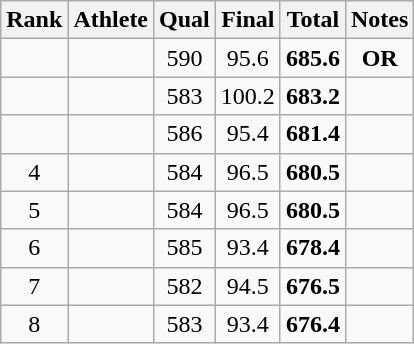<table class="wikitable sortable" style="text-align: center">
<tr>
<th>Rank</th>
<th>Athlete</th>
<th>Qual</th>
<th>Final</th>
<th>Total</th>
<th>Notes</th>
</tr>
<tr>
<td></td>
<td align=left></td>
<td>590</td>
<td>95.6</td>
<td><strong>685.6</strong></td>
<td><strong>OR</strong></td>
</tr>
<tr>
<td></td>
<td align=left></td>
<td>583</td>
<td>100.2</td>
<td><strong>683.2</strong></td>
<td></td>
</tr>
<tr>
<td></td>
<td align=left></td>
<td>586</td>
<td>95.4</td>
<td><strong>681.4</strong></td>
<td></td>
</tr>
<tr>
<td>4</td>
<td align=left></td>
<td>584</td>
<td>96.5</td>
<td><strong>680.5</strong></td>
<td></td>
</tr>
<tr>
<td>5</td>
<td align=left></td>
<td>584</td>
<td>96.5</td>
<td><strong>680.5</strong></td>
<td></td>
</tr>
<tr>
<td>6</td>
<td align=left></td>
<td>585</td>
<td>93.4</td>
<td><strong>678.4</strong></td>
<td></td>
</tr>
<tr>
<td>7</td>
<td align=left></td>
<td>582</td>
<td>94.5</td>
<td><strong>676.5</strong></td>
<td></td>
</tr>
<tr>
<td>8</td>
<td align=left></td>
<td>583</td>
<td>93.4</td>
<td><strong>676.4</strong></td>
<td></td>
</tr>
</table>
